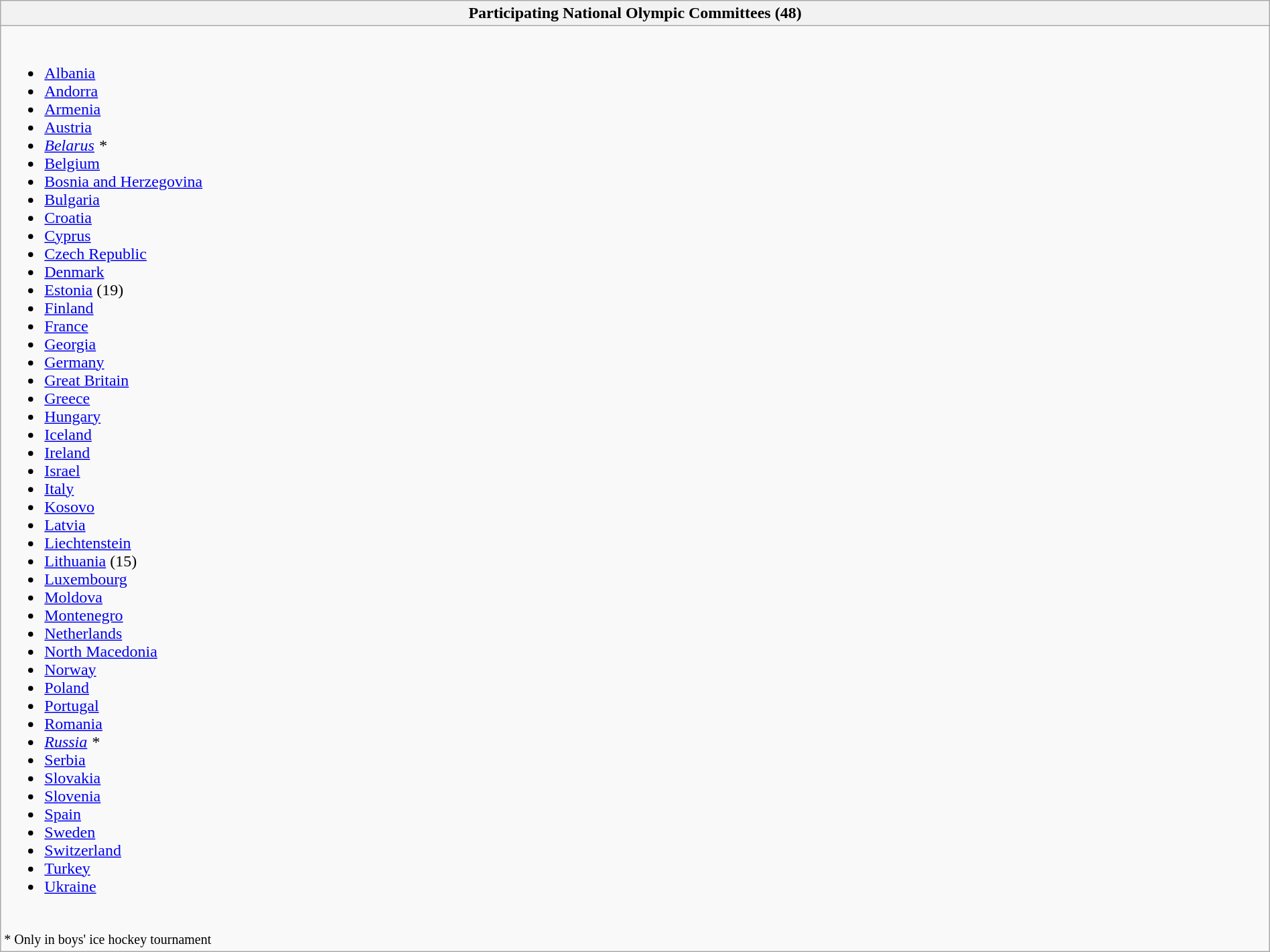<table class="wikitable collapsible" style="width:100%;">
<tr>
<th>Participating National Olympic Committees (48)</th>
</tr>
<tr>
<td><br><ul><li> <a href='#'>Albania</a></li><li> <a href='#'>Andorra</a></li><li> <a href='#'>Armenia</a></li><li> <a href='#'>Austria</a></li><li><em> <a href='#'>Belarus</a> *</em></li><li> <a href='#'>Belgium</a></li><li> <a href='#'>Bosnia and Herzegovina</a></li><li> <a href='#'>Bulgaria</a></li><li> <a href='#'>Croatia</a></li><li> <a href='#'>Cyprus</a></li><li> <a href='#'>Czech Republic</a></li><li> <a href='#'>Denmark</a></li><li> <a href='#'>Estonia</a> (19)</li><li> <a href='#'>Finland</a></li><li> <a href='#'>France</a></li><li> <a href='#'>Georgia</a></li><li> <a href='#'>Germany</a></li><li> <a href='#'>Great Britain</a></li><li> <a href='#'>Greece</a></li><li> <a href='#'>Hungary</a></li><li> <a href='#'>Iceland</a></li><li> <a href='#'>Ireland</a></li><li> <a href='#'>Israel</a></li><li> <a href='#'>Italy</a></li><li> <a href='#'>Kosovo</a></li><li> <a href='#'>Latvia</a></li><li> <a href='#'>Liechtenstein</a></li><li> <a href='#'>Lithuania</a> (15)</li><li> <a href='#'>Luxembourg</a></li><li> <a href='#'>Moldova</a></li><li> <a href='#'>Montenegro</a></li><li> <a href='#'>Netherlands</a></li><li> <a href='#'>North Macedonia</a></li><li> <a href='#'>Norway</a></li><li> <a href='#'>Poland</a></li><li> <a href='#'>Portugal</a></li><li> <a href='#'>Romania</a></li><li><em> <a href='#'>Russia</a> *</em></li><li> <a href='#'>Serbia</a></li><li> <a href='#'>Slovakia</a></li><li> <a href='#'>Slovenia</a></li><li> <a href='#'>Spain</a></li><li> <a href='#'>Sweden</a></li><li> <a href='#'>Switzerland</a></li><li> <a href='#'>Turkey</a></li><li> <a href='#'>Ukraine</a></li></ul><br><small> * Only in boys' ice hockey tournament</small></td>
</tr>
</table>
